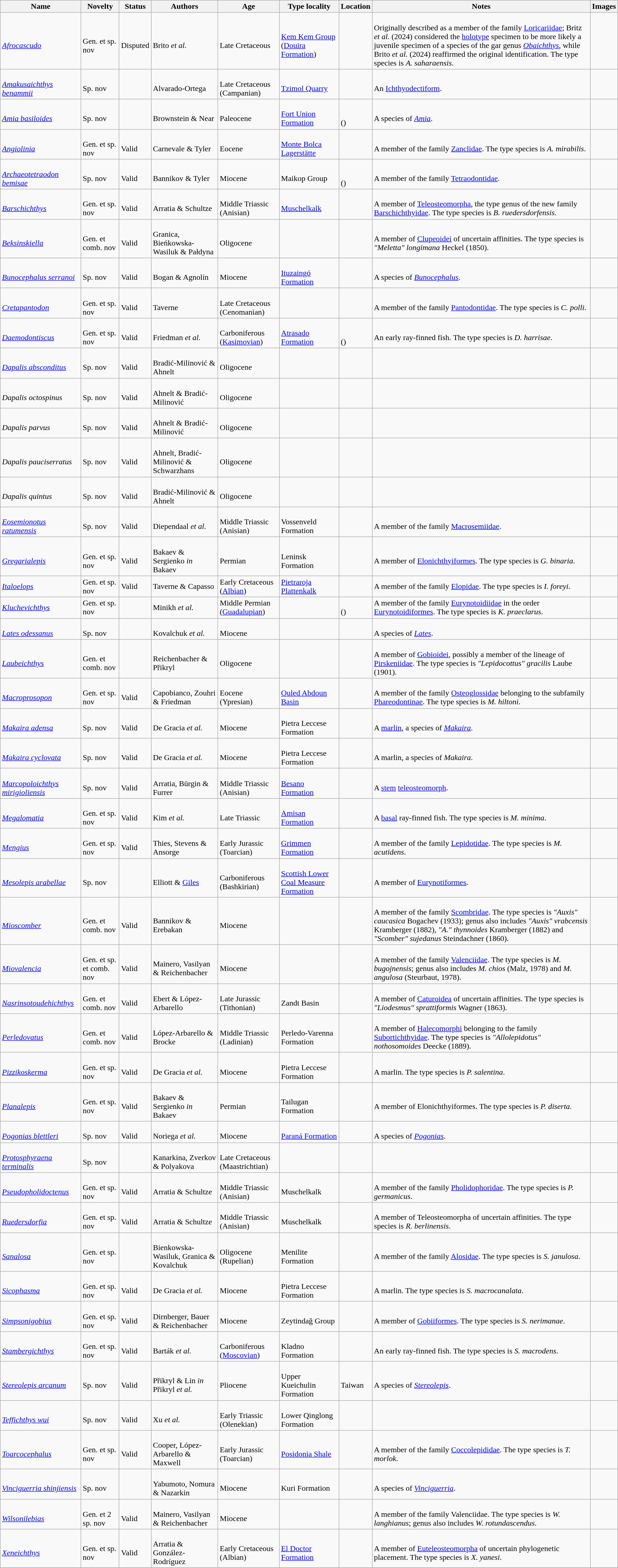<table class="wikitable sortable" align="center" width="100%">
<tr>
<th>Name</th>
<th>Novelty</th>
<th>Status</th>
<th>Authors</th>
<th>Age</th>
<th>Type locality</th>
<th>Location</th>
<th>Notes</th>
<th>Images</th>
</tr>
<tr>
<td><br><em><a href='#'>Afrocascudo</a></em></td>
<td><br>Gen. et sp. nov</td>
<td><br>Disputed</td>
<td><br>Brito <em>et al.</em></td>
<td><br>Late Cretaceous</td>
<td><br><a href='#'>Kem Kem Group</a><br>(<a href='#'>Douira Formation</a>)</td>
<td><br></td>
<td><br>Originally described as a member of the family <a href='#'>Loricariidae</a>; Britz <em>et al.</em> (2024) considered the <a href='#'>holotype</a> specimen to be more likely a juvenile specimen of a species of the gar genus <em><a href='#'>Obaichthys</a></em>, while Brito <em>et al.</em> (2024) reaffirmed the original identification. The type species is <em>A. saharaensis</em>.</td>
<td></td>
</tr>
<tr>
<td><br><em><a href='#'>Amakusaichthys benammii</a></em></td>
<td><br>Sp. nov</td>
<td></td>
<td><br>Alvarado-Ortega</td>
<td><br>Late Cretaceous (Campanian)</td>
<td><br><a href='#'>Tzimol Quarry</a></td>
<td><br></td>
<td><br>An <a href='#'>Ichthyodectiform</a>.</td>
<td></td>
</tr>
<tr>
<td><br><em><a href='#'>Amia basiloides</a></em></td>
<td><br>Sp. nov</td>
<td></td>
<td><br>Brownstein & Near</td>
<td><br>Paleocene</td>
<td><br><a href='#'>Fort Union Formation</a></td>
<td><br><br>()</td>
<td><br>A species of <em><a href='#'>Amia</a></em>.</td>
<td></td>
</tr>
<tr>
<td><br><em><a href='#'>Angiolinia</a></em></td>
<td><br>Gen. et sp. nov</td>
<td><br>Valid</td>
<td><br>Carnevale & Tyler</td>
<td><br>Eocene</td>
<td><br><a href='#'>Monte Bolca</a> <a href='#'>Lagerstätte</a></td>
<td><br></td>
<td><br>A member of the family <a href='#'>Zanclidae</a>. The type species is <em>A. mirabilis</em>.</td>
<td></td>
</tr>
<tr>
<td><br><em><a href='#'>Archaeotetraodon bemisae</a></em></td>
<td><br>Sp. nov</td>
<td><br>Valid</td>
<td><br>Bannikov & Tyler</td>
<td><br>Miocene</td>
<td><br>Maikop Group</td>
<td><br><br>()</td>
<td><br>A member of the family <a href='#'>Tetraodontidae</a>.</td>
<td></td>
</tr>
<tr>
<td><br><em><a href='#'>Barschichthys</a></em></td>
<td><br>Gen. et sp. nov</td>
<td><br>Valid</td>
<td><br>Arratia & Schultze</td>
<td><br>Middle Triassic (Anisian)</td>
<td><br><a href='#'>Muschelkalk</a></td>
<td><br></td>
<td><br>A member of <a href='#'>Teleosteomorpha</a>, the type genus of the new family <a href='#'>Barschichthyidae</a>. The type species is <em>B. ruedersdorfensis</em>.</td>
<td></td>
</tr>
<tr>
<td><br><em><a href='#'>Beksinskiella</a></em></td>
<td><br>Gen. et comb. nov</td>
<td><br>Valid</td>
<td><br>Granica, Bieńkowska-Wasiluk & Pałdyna</td>
<td><br>Oligocene</td>
<td></td>
<td><br><br>
<br>
</td>
<td><br>A member of <a href='#'>Clupeoidei</a> of uncertain affinities. The type species is <em>"Meletta" longimana</em> Heckel (1850).</td>
<td></td>
</tr>
<tr>
<td><br><em><a href='#'>Bunocephalus serranoi</a></em></td>
<td><br>Sp. nov</td>
<td><br>Valid</td>
<td><br>Bogan & Agnolín</td>
<td><br>Miocene</td>
<td><br><a href='#'>Ituzaingó Formation</a></td>
<td><br></td>
<td><br>A species of <em><a href='#'>Bunocephalus</a></em>.</td>
<td></td>
</tr>
<tr>
<td><br><em><a href='#'>Cretapantodon</a></em></td>
<td><br>Gen. et sp. nov</td>
<td><br>Valid</td>
<td><br>Taverne</td>
<td><br>Late Cretaceous (Cenomanian)</td>
<td></td>
<td><br></td>
<td><br>A member of the family <a href='#'>Pantodontidae</a>. The type species is <em>C. polli</em>.</td>
<td></td>
</tr>
<tr>
<td><br><em><a href='#'>Daemodontiscus</a></em></td>
<td><br>Gen. et sp. nov</td>
<td><br>Valid</td>
<td><br>Friedman <em>et al.</em></td>
<td><br>Carboniferous (<a href='#'>Kasimovian</a>)</td>
<td><br><a href='#'>Atrasado Formation</a></td>
<td><br><br>()</td>
<td><br>An early ray-finned fish. The type species is <em>D. harrisae</em>.</td>
<td></td>
</tr>
<tr>
<td><br><em><a href='#'>Dapalis absconditus</a></em></td>
<td><br>Sp. nov</td>
<td><br>Valid</td>
<td><br>Bradić-Milinović & Ahnelt</td>
<td><br>Oligocene</td>
<td></td>
<td><br></td>
<td></td>
<td></td>
</tr>
<tr>
<td><br><em>Dapalis octospinus</em></td>
<td><br>Sp. nov</td>
<td><br>Valid</td>
<td><br>Ahnelt & Bradić-Milinović</td>
<td><br>Oligocene</td>
<td></td>
<td><br></td>
<td></td>
<td></td>
</tr>
<tr>
<td><br><em>Dapalis parvus</em></td>
<td><br>Sp. nov</td>
<td><br>Valid</td>
<td><br>Ahnelt & Bradić-Milinović</td>
<td><br>Oligocene</td>
<td></td>
<td><br></td>
<td></td>
<td></td>
</tr>
<tr>
<td><br><em>Dapalis pauciserratus</em></td>
<td><br>Sp. nov</td>
<td><br>Valid</td>
<td><br>Ahnelt, Bradić-Milinović & Schwarzhans</td>
<td><br>Oligocene</td>
<td></td>
<td><br></td>
<td></td>
<td></td>
</tr>
<tr>
<td><br><em>Dapalis quintus</em></td>
<td><br>Sp. nov</td>
<td><br>Valid</td>
<td><br>Bradić-Milinović & Ahnelt</td>
<td><br>Oligocene</td>
<td></td>
<td><br></td>
<td></td>
<td></td>
</tr>
<tr>
<td><br><em><a href='#'>Eosemionotus ratumensis</a></em></td>
<td><br>Sp. nov</td>
<td><br>Valid</td>
<td><br>Diependaal <em>et al.</em></td>
<td><br>Middle Triassic (Anisian)</td>
<td><br>Vossenveld Formation</td>
<td><br></td>
<td><br>A member of the family <a href='#'>Macrosemiidae</a>.</td>
<td></td>
</tr>
<tr>
<td><br><em><a href='#'>Gregarialepis</a></em></td>
<td><br>Gen. et sp. nov</td>
<td><br>Valid</td>
<td><br>Bakaev & Sergienko <em>in</em> Bakaev</td>
<td><br>Permian</td>
<td><br>Leninsk Formation</td>
<td><br></td>
<td><br>A member of <a href='#'>Elonichthyiformes</a>. The type species is <em>G. binaria</em>.</td>
<td></td>
</tr>
<tr>
<td><em><a href='#'>Italoelops</a></em></td>
<td>Gen. et sp. nov</td>
<td>Valid</td>
<td>Taverne & Capasso</td>
<td>Early Cretaceous (<a href='#'>Albian</a>)</td>
<td><a href='#'>Pietraroja Plattenkalk</a></td>
<td></td>
<td>A member of the family <a href='#'>Elopidae</a>. The type species is <em>I. foreyi</em>.</td>
<td></td>
</tr>
<tr>
<td><em><a href='#'>Kluchevichthys</a></em></td>
<td>Gen. et sp. nov</td>
<td></td>
<td>Minikh <em>et al.</em></td>
<td>Middle Permian (<a href='#'>Guadalupian</a>)</td>
<td></td>
<td><br>()</td>
<td>A member of the family <a href='#'>Eurynotoidiidae</a> in the order <a href='#'>Eurynotoidiformes</a>. The type species is <em>K. praeclarus</em>.</td>
<td></td>
</tr>
<tr>
<td><br><em><a href='#'>Lates odessanus</a></em></td>
<td><br>Sp. nov</td>
<td></td>
<td><br>Kovalchuk <em>et al.</em></td>
<td><br>Miocene</td>
<td></td>
<td><br></td>
<td><br>A species of <em><a href='#'>Lates</a></em>.</td>
<td></td>
</tr>
<tr>
<td><br><em><a href='#'>Laubeichthys</a></em></td>
<td><br>Gen. et comb. nov</td>
<td></td>
<td><br>Reichenbacher & Přikryl</td>
<td><br>Oligocene</td>
<td></td>
<td><br><br></td>
<td><br>A member of <a href='#'>Gobioidei</a>, possibly a member of the lineage of <a href='#'>Pirskeniidae</a>. The type species is <em>"Lepidocottus" gracilis</em> Laube (1901).</td>
<td></td>
</tr>
<tr>
<td><br><em><a href='#'>Macroprosopon</a></em></td>
<td><br>Gen. et sp. nov</td>
<td><br>Valid</td>
<td><br>Capobianco, Zouhri & Friedman</td>
<td><br>Eocene (Ypresian)</td>
<td><br><a href='#'>Ouled Abdoun Basin</a></td>
<td><br></td>
<td><br>A member of the family <a href='#'>Osteoglossidae</a> belonging to the subfamily <a href='#'>Phareodontinae</a>. The type species is <em>M. hiltoni</em>.</td>
<td></td>
</tr>
<tr>
<td><br><em><a href='#'>Makaira adensa</a></em></td>
<td><br>Sp. nov</td>
<td><br>Valid</td>
<td><br>De Gracia <em>et al.</em></td>
<td><br>Miocene</td>
<td><br>Pietra Leccese Formation</td>
<td><br></td>
<td><br>A <a href='#'>marlin</a>, a species of <em><a href='#'>Makaira</a></em>.</td>
<td></td>
</tr>
<tr>
<td><br><em><a href='#'>Makaira cyclovata</a></em></td>
<td><br>Sp. nov</td>
<td><br>Valid</td>
<td><br>De Gracia <em>et al.</em></td>
<td><br>Miocene</td>
<td><br>Pietra Leccese Formation</td>
<td><br></td>
<td><br>A marlin, a species of <em>Makaira</em>.</td>
<td></td>
</tr>
<tr>
<td><br><em><a href='#'>Marcopoloichthys mirigioliensis</a></em></td>
<td><br>Sp. nov</td>
<td><br>Valid</td>
<td><br>Arratia, Bürgin & Furrer</td>
<td><br>Middle Triassic (Anisian)</td>
<td><br><a href='#'>Besano Formation</a></td>
<td><br></td>
<td><br>A <a href='#'>stem</a> <a href='#'>teleosteomorph</a>.</td>
<td></td>
</tr>
<tr>
<td><br><em><a href='#'>Megalomatia</a></em></td>
<td><br>Gen. et sp. nov</td>
<td><br>Valid</td>
<td><br>Kim <em>et al.</em></td>
<td><br>Late Triassic</td>
<td><br><a href='#'>Amisan Formation</a></td>
<td><br></td>
<td><br>A <a href='#'>basal</a> ray-finned fish. The type species is <em>M. minima</em>.</td>
<td></td>
</tr>
<tr>
<td><br><em><a href='#'>Mengius</a></em></td>
<td><br>Gen. et sp. nov</td>
<td><br>Valid</td>
<td><br>Thies, Stevens & Ansorge</td>
<td><br>Early Jurassic (Toarcian)</td>
<td><br><a href='#'>Grimmen Formation</a></td>
<td><br></td>
<td><br>A member of the family <a href='#'>Lepidotidae</a>. The type species is <em>M. acutidens</em>.</td>
<td></td>
</tr>
<tr>
<td><br><em><a href='#'>Mesolepis arabellae</a></em></td>
<td><br>Sp. nov</td>
<td></td>
<td><br>Elliott & <a href='#'>Giles</a></td>
<td><br>Carboniferous (Bashkirian)</td>
<td><br><a href='#'>Scottish Lower Coal Measure Formation</a></td>
<td><br></td>
<td><br>A member of <a href='#'>Eurynotiformes</a>.</td>
<td></td>
</tr>
<tr>
<td><br><em><a href='#'>Mioscomber</a></em></td>
<td><br>Gen. et comb. nov</td>
<td><br>Valid</td>
<td><br>Bannikov & Erebakan</td>
<td><br>Miocene</td>
<td></td>
<td><br><br>
</td>
<td><br>A member of the family <a href='#'>Scombridae</a>. The type species is <em>"Auxis" caucasica</em> Bogachev (1933); genus also includes <em>"Auxis" vrabcensis</em> Kramberger (1882), <em>"A." thynnoides</em> Kramberger (1882) and <em>"Scomber" sujedanus</em> Steindachner (1860).</td>
<td></td>
</tr>
<tr>
<td><br><em><a href='#'>Miovalencia</a></em></td>
<td><br>Gen. et sp. et comb. nov</td>
<td><br>Valid</td>
<td><br>Mainero, Vasilyan & Reichenbacher</td>
<td><br>Miocene</td>
<td></td>
<td><br><br><br></td>
<td><br>A member of the family <a href='#'>Valenciidae</a>. The type species is <em>M. bugojnensis</em>; genus also includes <em>M. chios</em> (Malz, 1978) and <em>M. angulosa</em> (Steurbaut, 1978).</td>
<td></td>
</tr>
<tr>
<td><br><em><a href='#'>Nasrinsotoudehichthys</a></em></td>
<td><br>Gen. et comb. nov</td>
<td><br>Valid</td>
<td><br>Ebert & López-Arbarello</td>
<td><br>Late Jurassic (Tithonian)</td>
<td><br>Zandt Basin</td>
<td><br></td>
<td><br>A member of <a href='#'>Caturoidea</a> of uncertain affinities. The type species is <em>"Liodesmus" sprattiformis</em> Wagner (1863).</td>
<td></td>
</tr>
<tr>
<td><br><em><a href='#'>Perledovatus</a></em></td>
<td><br>Gen. et comb. nov</td>
<td><br>Valid</td>
<td><br>López-Arbarello & Brocke</td>
<td><br>Middle Triassic (Ladinian)</td>
<td><br>Perledo-Varenna Formation</td>
<td><br></td>
<td><br>A member of <a href='#'>Halecomorphi</a> belonging to the family <a href='#'>Subortichthyidae</a>. The type species is <em>"Allolepidotus" nothosomoides</em> Deecke (1889).</td>
<td></td>
</tr>
<tr>
<td><br><em><a href='#'>Pizzikoskerma</a></em></td>
<td><br>Gen. et sp. nov</td>
<td><br>Valid</td>
<td><br>De Gracia <em>et al.</em></td>
<td><br>Miocene</td>
<td><br>Pietra Leccese Formation</td>
<td><br></td>
<td><br>A marlin. The type species is <em>P. salentina</em>.</td>
<td></td>
</tr>
<tr>
<td><br><em><a href='#'>Planalepis</a></em></td>
<td><br>Gen. et sp. nov</td>
<td><br>Valid</td>
<td><br>Bakaev & Sergienko <em>in</em> Bakaev</td>
<td><br>Permian</td>
<td><br>Tailugan Formation</td>
<td><br></td>
<td><br>A member of Elonichthyiformes. The type species is  <em>P. diserta</em>.</td>
<td></td>
</tr>
<tr>
<td><br><em><a href='#'>Pogonias blettleri</a></em></td>
<td><br>Sp. nov</td>
<td><br>Valid</td>
<td><br>Noriega <em>et al.</em></td>
<td><br>Miocene</td>
<td><br><a href='#'>Paraná Formation</a></td>
<td><br></td>
<td><br>A species of <em><a href='#'>Pogonias</a></em>.</td>
<td></td>
</tr>
<tr>
<td><br><em><a href='#'>Protosphyraena terminalis</a></em></td>
<td><br>Sp. nov</td>
<td></td>
<td><br>Kanarkina, Zverkov & Polyakova</td>
<td><br>Late Cretaceous (Maastrichtian)</td>
<td></td>
<td><br></td>
<td></td>
<td></td>
</tr>
<tr>
<td><br><em><a href='#'>Pseudopholidoctenus</a></em></td>
<td><br>Gen. et sp. nov</td>
<td><br>Valid</td>
<td><br>Arratia & Schultze</td>
<td><br>Middle Triassic (Anisian)</td>
<td><br>Muschelkalk</td>
<td><br></td>
<td><br>A member of the family <a href='#'>Pholidophoridae</a>. The type species is <em>P. germanicus</em>.</td>
<td></td>
</tr>
<tr>
<td><br><em><a href='#'>Ruedersdorfia</a></em></td>
<td><br>Gen. et sp. nov</td>
<td><br>Valid</td>
<td><br>Arratia & Schultze</td>
<td><br>Middle Triassic (Anisian)</td>
<td><br>Muschelkalk</td>
<td><br></td>
<td><br>A member of Teleosteomorpha of uncertain affinities. The type species is <em>R. berlinensis</em>.</td>
<td></td>
</tr>
<tr>
<td><br><em><a href='#'>Sanalosa</a></em></td>
<td><br>Gen. et sp. nov</td>
<td></td>
<td><br>Bienkowska-Wasiluk, Granica & Kovalchuk</td>
<td><br>Oligocene (Rupelian)</td>
<td><br>Menilite Formation</td>
<td><br></td>
<td><br>A member of the family <a href='#'>Alosidae</a>. The type species is <em>S. janulosa</em>.</td>
<td></td>
</tr>
<tr>
<td><br><em><a href='#'>Sicophasma</a></em></td>
<td><br>Gen. et sp. nov</td>
<td><br>Valid</td>
<td><br>De Gracia <em>et al.</em></td>
<td><br>Miocene</td>
<td><br>Pietra Leccese Formation</td>
<td><br></td>
<td><br>A marlin. The type species is <em>S. macrocanalata</em>.</td>
<td></td>
</tr>
<tr>
<td><br><em><a href='#'>Simpsonigobius</a></em></td>
<td><br>Gen. et sp. nov</td>
<td><br>Valid</td>
<td><br>Dirnberger, Bauer & Reichenbacher</td>
<td><br>Miocene</td>
<td><br>Zeytindağ Group</td>
<td><br></td>
<td><br>A member of <a href='#'>Gobiiformes</a>. The type species is <em>S. nerimanae</em>.</td>
<td></td>
</tr>
<tr>
<td><br><em><a href='#'>Stambergichthys</a></em></td>
<td><br>Gen. et sp. nov</td>
<td><br>Valid</td>
<td><br>Barták <em>et al.</em></td>
<td><br>Carboniferous (<a href='#'>Moscovian</a>)</td>
<td><br>Kladno Formation</td>
<td><br></td>
<td><br>An early ray-finned fish. The type species is <em>S. macrodens</em>.</td>
<td></td>
</tr>
<tr>
<td><br><em><a href='#'>Stereolepis arcanum</a></em></td>
<td><br>Sp. nov</td>
<td><br>Valid</td>
<td><br>Přikryl & Lin <em>in</em> Přikryl <em>et al.</em></td>
<td><br>Pliocene</td>
<td><br>Upper Kueichulin Formation</td>
<td><br>Taiwan</td>
<td><br>A species of <em><a href='#'>Stereolepis</a></em>.</td>
<td></td>
</tr>
<tr>
<td><br><em><a href='#'>Teffichthys wui</a></em></td>
<td><br>Sp. nov</td>
<td><br>Valid</td>
<td><br>Xu <em>et al.</em></td>
<td><br>Early Triassic (Olenekian)</td>
<td><br>Lower Qinglong Formation</td>
<td><br></td>
<td></td>
<td></td>
</tr>
<tr>
<td><br><em><a href='#'>Toarcocephalus</a></em></td>
<td><br>Gen. et sp. nov</td>
<td><br>Valid</td>
<td><br>Cooper, López-Arbarello & Maxwell</td>
<td><br>Early Jurassic (Toarcian)</td>
<td><br><a href='#'>Posidonia Shale</a></td>
<td><br></td>
<td><br>A member of the family <a href='#'>Coccolepididae</a>. The type species is <em>T. morlok</em>.</td>
<td></td>
</tr>
<tr>
<td><br><em><a href='#'>Vinciguerria shinjiensis</a></em></td>
<td><br>Sp. nov</td>
<td></td>
<td><br>Yabumoto, Nomura & Nazarkin</td>
<td><br>Miocene</td>
<td><br>Kuri Formation</td>
<td><br></td>
<td><br>A species of <em><a href='#'>Vinciguerria</a></em>.</td>
<td></td>
</tr>
<tr>
<td><br><em><a href='#'>Wilsonilebias</a></em></td>
<td><br>Gen. et 2 sp. nov</td>
<td><br>Valid</td>
<td><br>Mainero, Vasilyan & Reichenbacher</td>
<td><br>Miocene</td>
<td></td>
<td><br></td>
<td><br>A member of the family Valenciidae. The type species is <em>W. langhianus</em>; genus also includes <em>W. rotundascendus</em>.</td>
<td></td>
</tr>
<tr>
<td><br><em><a href='#'>Xeneichthys</a></em></td>
<td><br>Gen. et sp. nov</td>
<td><br>Valid</td>
<td><br>Arratia & González-Rodríguez</td>
<td><br>Early Cretaceous (Albian)</td>
<td><br><a href='#'>El Doctor Formation</a></td>
<td><br></td>
<td><br>A member of <a href='#'>Euteleosteomorpha</a> of uncertain phylogenetic placement. The type species is <em>X. yanesi</em>.</td>
<td></td>
</tr>
<tr>
</tr>
</table>
